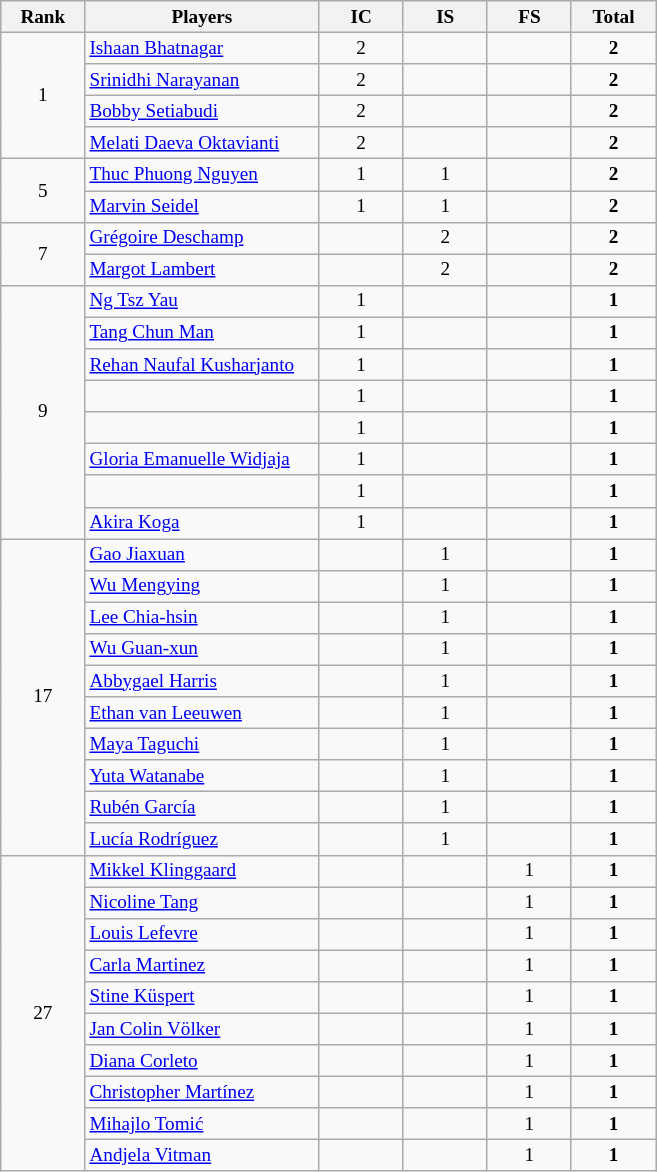<table class="wikitable" style="font-size:80%; text-align:center">
<tr>
<th width="50">Rank</th>
<th width="150">Players</th>
<th width="50">IC</th>
<th width="50">IS</th>
<th width="50">FS</th>
<th width="50">Total</th>
</tr>
<tr>
<td rowspan="4">1</td>
<td align="left"> <a href='#'>Ishaan Bhatnagar</a></td>
<td>2</td>
<td></td>
<td></td>
<td><strong>2</strong></td>
</tr>
<tr>
<td align="left"> <a href='#'>Srinidhi Narayanan</a></td>
<td>2</td>
<td></td>
<td></td>
<td><strong>2</strong></td>
</tr>
<tr>
<td align="left"> <a href='#'>Bobby Setiabudi</a></td>
<td>2</td>
<td></td>
<td></td>
<td><strong>2</strong></td>
</tr>
<tr>
<td align="left"> <a href='#'>Melati Daeva Oktavianti</a></td>
<td>2</td>
<td></td>
<td></td>
<td><strong>2</strong></td>
</tr>
<tr>
<td rowspan="2">5</td>
<td align="left"> <a href='#'>Thuc Phuong Nguyen</a></td>
<td>1</td>
<td>1</td>
<td></td>
<td><strong>2</strong></td>
</tr>
<tr>
<td align="left"> <a href='#'>Marvin Seidel</a></td>
<td>1</td>
<td>1</td>
<td></td>
<td><strong>2</strong></td>
</tr>
<tr>
<td rowspan="2">7</td>
<td align="left"> <a href='#'>Grégoire Deschamp</a></td>
<td></td>
<td>2</td>
<td></td>
<td><strong>2</strong></td>
</tr>
<tr>
<td align="left"> <a href='#'>Margot Lambert</a></td>
<td></td>
<td>2</td>
<td></td>
<td><strong>2</strong></td>
</tr>
<tr>
<td rowspan="8">9</td>
<td align="left"> <a href='#'>Ng Tsz Yau</a></td>
<td>1</td>
<td></td>
<td></td>
<td><strong>1</strong></td>
</tr>
<tr>
<td align="left"> <a href='#'>Tang Chun Man</a></td>
<td>1</td>
<td></td>
<td></td>
<td><strong>1</strong></td>
</tr>
<tr>
<td align="left"> <a href='#'>Rehan Naufal Kusharjanto</a></td>
<td>1</td>
<td></td>
<td></td>
<td><strong>1</strong></td>
</tr>
<tr>
<td align="left"></td>
<td>1</td>
<td></td>
<td></td>
<td><strong>1</strong></td>
</tr>
<tr>
<td align="left"></td>
<td>1</td>
<td></td>
<td></td>
<td><strong>1</strong></td>
</tr>
<tr>
<td align="left"> <a href='#'>Gloria Emanuelle Widjaja</a></td>
<td>1</td>
<td></td>
<td></td>
<td><strong>1</strong></td>
</tr>
<tr>
<td align="left"></td>
<td>1</td>
<td></td>
<td></td>
<td><strong>1</strong></td>
</tr>
<tr>
<td align="left"> <a href='#'>Akira Koga</a></td>
<td>1</td>
<td></td>
<td></td>
<td><strong>1</strong></td>
</tr>
<tr>
<td rowspan="10">17</td>
<td align="left"> <a href='#'>Gao Jiaxuan</a></td>
<td></td>
<td>1</td>
<td></td>
<td><strong>1</strong></td>
</tr>
<tr>
<td align="left"> <a href='#'>Wu Mengying</a></td>
<td></td>
<td>1</td>
<td></td>
<td><strong>1</strong></td>
</tr>
<tr>
<td align="left"> <a href='#'>Lee Chia-hsin</a></td>
<td></td>
<td>1</td>
<td></td>
<td><strong>1</strong></td>
</tr>
<tr>
<td align="left"> <a href='#'>Wu Guan-xun</a></td>
<td></td>
<td>1</td>
<td></td>
<td><strong>1</strong></td>
</tr>
<tr>
<td align="left"> <a href='#'>Abbygael Harris</a></td>
<td></td>
<td>1</td>
<td></td>
<td><strong>1</strong></td>
</tr>
<tr>
<td align="left"> <a href='#'>Ethan van Leeuwen</a></td>
<td></td>
<td>1</td>
<td></td>
<td><strong>1</strong></td>
</tr>
<tr>
<td align="left"> <a href='#'>Maya Taguchi</a></td>
<td></td>
<td>1</td>
<td></td>
<td><strong>1</strong></td>
</tr>
<tr>
<td align="left"> <a href='#'>Yuta Watanabe</a></td>
<td></td>
<td>1</td>
<td></td>
<td><strong>1</strong></td>
</tr>
<tr>
<td align="left"> <a href='#'>Rubén García</a></td>
<td></td>
<td>1</td>
<td></td>
<td><strong>1</strong></td>
</tr>
<tr>
<td align="left"> <a href='#'>Lucía Rodríguez</a></td>
<td></td>
<td>1</td>
<td></td>
<td><strong>1</strong></td>
</tr>
<tr>
<td rowspan="10">27</td>
<td align="left"> <a href='#'>Mikkel Klinggaard</a></td>
<td></td>
<td></td>
<td>1</td>
<td><strong>1</strong></td>
</tr>
<tr>
<td align="left"> <a href='#'>Nicoline Tang</a></td>
<td></td>
<td></td>
<td>1</td>
<td><strong>1</strong></td>
</tr>
<tr>
<td align="left"> <a href='#'>Louis Lefevre</a></td>
<td></td>
<td></td>
<td>1</td>
<td><strong>1</strong></td>
</tr>
<tr>
<td align="left"> <a href='#'>Carla Martinez</a></td>
<td></td>
<td></td>
<td>1</td>
<td><strong>1</strong></td>
</tr>
<tr>
<td align="left"> <a href='#'>Stine Küspert</a></td>
<td></td>
<td></td>
<td>1</td>
<td><strong>1</strong></td>
</tr>
<tr>
<td align="left"> <a href='#'>Jan Colin Völker</a></td>
<td></td>
<td></td>
<td>1</td>
<td><strong>1</strong></td>
</tr>
<tr>
<td align="left"> <a href='#'>Diana Corleto</a></td>
<td></td>
<td></td>
<td>1</td>
<td><strong>1</strong></td>
</tr>
<tr>
<td align="left"> <a href='#'>Christopher Martínez</a></td>
<td></td>
<td></td>
<td>1</td>
<td><strong>1</strong></td>
</tr>
<tr>
<td align="left"> <a href='#'>Mihajlo Tomić</a></td>
<td></td>
<td></td>
<td>1</td>
<td><strong>1</strong></td>
</tr>
<tr>
<td align="left"> <a href='#'>Andjela Vitman</a></td>
<td></td>
<td></td>
<td>1</td>
<td><strong>1</strong></td>
</tr>
</table>
